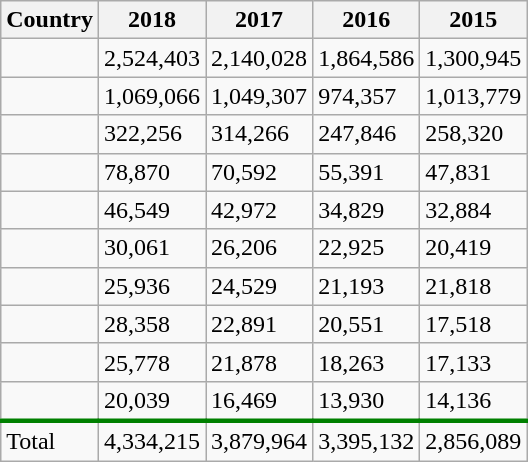<table class="wikitable sortable collapsible collapsed">
<tr>
<th>Country</th>
<th>2018</th>
<th>2017</th>
<th>2016</th>
<th>2015</th>
</tr>
<tr>
<td></td>
<td>2,524,403</td>
<td>2,140,028</td>
<td>1,864,586</td>
<td>1,300,945</td>
</tr>
<tr>
<td></td>
<td>1,069,066</td>
<td>1,049,307</td>
<td>974,357</td>
<td>1,013,779</td>
</tr>
<tr>
<td></td>
<td>322,256</td>
<td>314,266</td>
<td>247,846</td>
<td>258,320</td>
</tr>
<tr>
<td></td>
<td>78,870</td>
<td>70,592</td>
<td>55,391</td>
<td>47,831</td>
</tr>
<tr>
<td></td>
<td>46,549</td>
<td>42,972</td>
<td>34,829</td>
<td>32,884</td>
</tr>
<tr>
<td></td>
<td>30,061</td>
<td>26,206</td>
<td>22,925</td>
<td>20,419</td>
</tr>
<tr>
<td></td>
<td>25,936</td>
<td>24,529</td>
<td>21,193</td>
<td>21,818</td>
</tr>
<tr>
<td></td>
<td>28,358</td>
<td>22,891</td>
<td>20,551</td>
<td>17,518</td>
</tr>
<tr>
<td></td>
<td>25,778</td>
<td>21,878</td>
<td>18,263</td>
<td>17,133</td>
</tr>
<tr>
<td></td>
<td>20,039</td>
<td>16,469</td>
<td>13,930</td>
<td>14,136</td>
</tr>
<tr style="border-top:3px solid green;">
<td>Total</td>
<td>4,334,215</td>
<td>3,879,964</td>
<td>3,395,132</td>
<td>2,856,089</td>
</tr>
</table>
